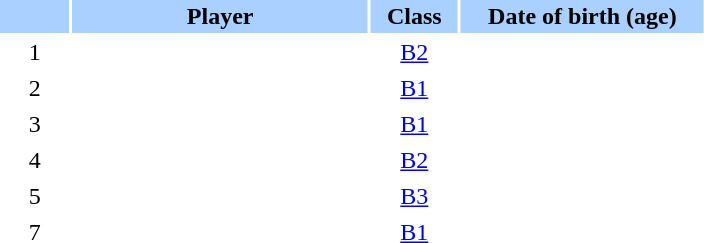<table class="sortable" border="0" cellspacing="2" cellpadding="2">
<tr style="background-color:#AAD0FF">
<th width=8%></th>
<th width=34%>Player</th>
<th width=10%>Class</th>
<th width=28%>Date of birth (age)</th>
</tr>
<tr>
<td style="text-align: center;">1</td>
<td></td>
<td style="text-align: center;"><a href='#'>B2</a></td>
<td style="text-align: center;"></td>
</tr>
<tr>
<td style="text-align: center;">2</td>
<td></td>
<td style="text-align: center;"><a href='#'>B1</a></td>
<td style="text-align: center;"></td>
</tr>
<tr>
<td style="text-align: center;">3</td>
<td></td>
<td style="text-align: center;"><a href='#'>B1</a></td>
<td style="text-align: center;"></td>
</tr>
<tr>
<td style="text-align: center;">4</td>
<td></td>
<td style="text-align: center;"><a href='#'>B2</a></td>
<td style="text-align: center;"></td>
</tr>
<tr>
<td style="text-align: center;">5</td>
<td></td>
<td style="text-align: center;"><a href='#'>B3</a></td>
<td style="text-align: center;"></td>
</tr>
<tr>
<td style="text-align: center;">7</td>
<td></td>
<td style="text-align: center;"><a href='#'>B1</a></td>
<td style="text-align: center;"></td>
</tr>
</table>
